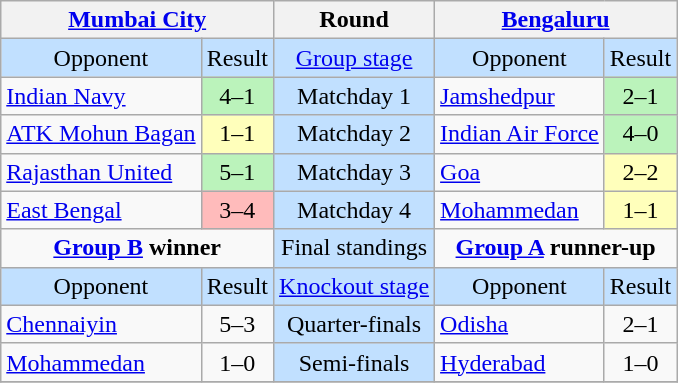<table class="wikitable" style="text-align:center">
<tr>
<th colspan="2"><a href='#'>Mumbai City</a></th>
<th>Round</th>
<th colspan="2"><a href='#'>Bengaluru</a></th>
</tr>
<tr style="background:#C1E0FF">
<td>Opponent</td>
<td colspan="1">Result</td>
<td><a href='#'>Group stage</a></td>
<td>Opponent</td>
<td colspan="1">Result</td>
</tr>
<tr>
<td style="text-align:left"><a href='#'>Indian Navy</a></td>
<td colspan="1" style="background:#BBF3BB">4–1</td>
<td style="background:#C1E0FF">Matchday 1</td>
<td style="text-align:left"><a href='#'>Jamshedpur</a></td>
<td colspan="1" style="background:#BBF3BB">2–1</td>
</tr>
<tr>
<td style="text-align:left"><a href='#'>ATK Mohun Bagan</a></td>
<td colspan="1" style="background:#FFFFBB">1–1</td>
<td style="background:#C1E0FF">Matchday 2</td>
<td style="text-align:left"><a href='#'>Indian Air Force</a></td>
<td colspan="1" style="background:#BBF3BB">4–0</td>
</tr>
<tr>
<td style="text-align:left"><a href='#'>Rajasthan United</a></td>
<td colspan="1" style="background:#BBF3BB">5–1</td>
<td style="background:#C1E0FF">Matchday 3</td>
<td style="text-align:left"><a href='#'>Goa</a></td>
<td colspan="1" style="background:#FFFFBB">2–2</td>
</tr>
<tr>
<td style="text-align:left"><a href='#'>East Bengal</a></td>
<td colspan="1" style="background:#FFBBBB">3–4</td>
<td style="background:#C1E0FF">Matchday 4</td>
<td style="text-align:left"><a href='#'>Mohammedan</a></td>
<td colspan="1" style="background:#FFFFBB">1–1</td>
</tr>
<tr>
<td colspan="2" style="vertical-align:top"><strong><a href='#'>Group B</a> winner</strong></td>
<td style="background:#C1E0FF">Final standings</td>
<td colspan="2" style="vertical-align:top"><strong><a href='#'>Group A</a> runner-up</strong></td>
</tr>
<tr style="background:#C1E0FF">
<td>Opponent</td>
<td>Result</td>
<td><a href='#'>Knockout stage</a></td>
<td>Opponent</td>
<td>Result</td>
</tr>
<tr>
<td style="text-align:left"><a href='#'>Chennaiyin</a></td>
<td>5–3<br></td>
<td style="background:#C1E0FF">Quarter-finals</td>
<td style="text-align:left"><a href='#'>Odisha</a></td>
<td>2–1<br></td>
</tr>
<tr>
<td style="text-align:left"><a href='#'>Mohammedan</a></td>
<td>1–0</td>
<td style="background:#C1E0FF">Semi-finals</td>
<td style="text-align:left"><a href='#'>Hyderabad</a></td>
<td>1–0</td>
</tr>
<tr>
</tr>
</table>
